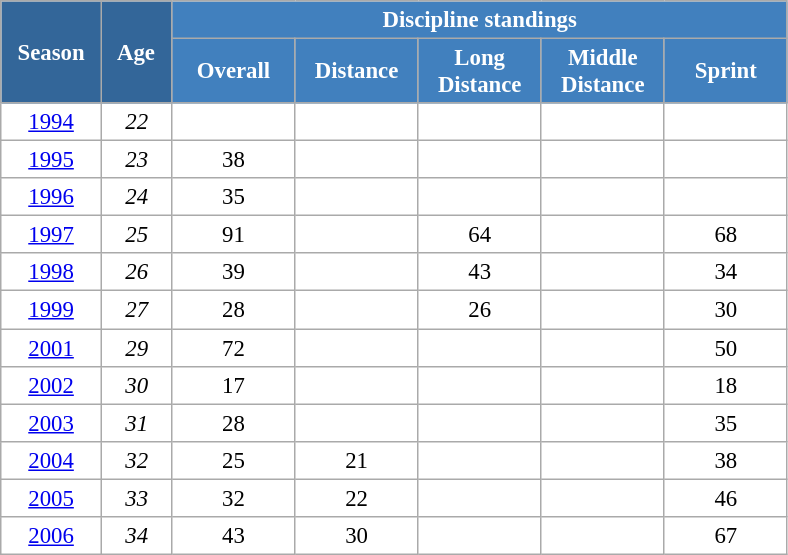<table class="wikitable" style="font-size:95%; text-align:center; border:grey solid 1px; border-collapse:collapse; background:#ffffff;">
<tr>
<th style="background-color:#369; color:white; width:60px;" rowspan="2"> Season </th>
<th style="background-color:#369; color:white; width:40px;" rowspan="2"> Age </th>
<th style="background-color:#4180be; color:white;" colspan="5">Discipline standings</th>
</tr>
<tr>
<th style="background-color:#4180be; color:white; width:75px;">Overall</th>
<th style="background-color:#4180be; color:white; width:75px;">Distance</th>
<th style="background-color:#4180be; color:white; width:75px;">Long Distance</th>
<th style="background-color:#4180be; color:white; width:75px;">Middle Distance</th>
<th style="background-color:#4180be; color:white; width:75px;">Sprint</th>
</tr>
<tr>
<td><a href='#'>1994</a></td>
<td><em>22</em></td>
<td></td>
<td></td>
<td></td>
<td></td>
<td></td>
</tr>
<tr>
<td><a href='#'>1995</a></td>
<td><em>23</em></td>
<td>38</td>
<td></td>
<td></td>
<td></td>
<td></td>
</tr>
<tr>
<td><a href='#'>1996</a></td>
<td><em>24</em></td>
<td>35</td>
<td></td>
<td></td>
<td></td>
<td></td>
</tr>
<tr>
<td><a href='#'>1997</a></td>
<td><em>25</em></td>
<td>91</td>
<td></td>
<td>64</td>
<td></td>
<td>68</td>
</tr>
<tr>
<td><a href='#'>1998</a></td>
<td><em>26</em></td>
<td>39</td>
<td></td>
<td>43</td>
<td></td>
<td>34</td>
</tr>
<tr>
<td><a href='#'>1999</a></td>
<td><em>27</em></td>
<td>28</td>
<td></td>
<td>26</td>
<td></td>
<td>30</td>
</tr>
<tr>
<td><a href='#'>2001</a></td>
<td><em>29</em></td>
<td>72</td>
<td></td>
<td></td>
<td></td>
<td>50</td>
</tr>
<tr>
<td><a href='#'>2002</a></td>
<td><em>30</em></td>
<td>17</td>
<td></td>
<td></td>
<td></td>
<td>18</td>
</tr>
<tr>
<td><a href='#'>2003</a></td>
<td><em>31</em></td>
<td>28</td>
<td></td>
<td></td>
<td></td>
<td>35</td>
</tr>
<tr>
<td><a href='#'>2004</a></td>
<td><em>32</em></td>
<td>25</td>
<td>21</td>
<td></td>
<td></td>
<td>38</td>
</tr>
<tr>
<td><a href='#'>2005</a></td>
<td><em>33</em></td>
<td>32</td>
<td>22</td>
<td></td>
<td></td>
<td>46</td>
</tr>
<tr>
<td><a href='#'>2006</a></td>
<td><em>34</em></td>
<td>43</td>
<td>30</td>
<td></td>
<td></td>
<td>67</td>
</tr>
</table>
